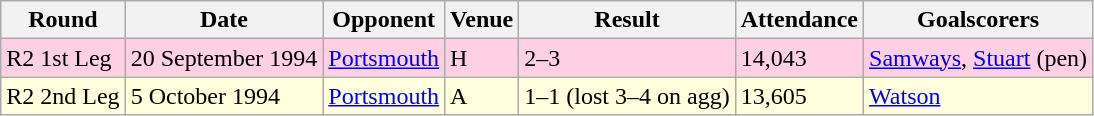<table class="wikitable">
<tr>
<th>Round</th>
<th>Date</th>
<th>Opponent</th>
<th>Venue</th>
<th>Result</th>
<th>Attendance</th>
<th>Goalscorers</th>
</tr>
<tr style="background-color: #ffd0e3;">
<td>R2 1st Leg</td>
<td>20 September 1994</td>
<td><a href='#'>Portsmouth</a></td>
<td>H</td>
<td>2–3</td>
<td>14,043</td>
<td><a href='#'>Samways</a>, <a href='#'>Stuart</a> (pen)</td>
</tr>
<tr style="background-color: #ffffdd;">
<td>R2 2nd Leg</td>
<td>5 October 1994</td>
<td><a href='#'>Portsmouth</a></td>
<td>A</td>
<td>1–1 (lost 3–4 on agg)</td>
<td>13,605</td>
<td><a href='#'>Watson</a></td>
</tr>
</table>
